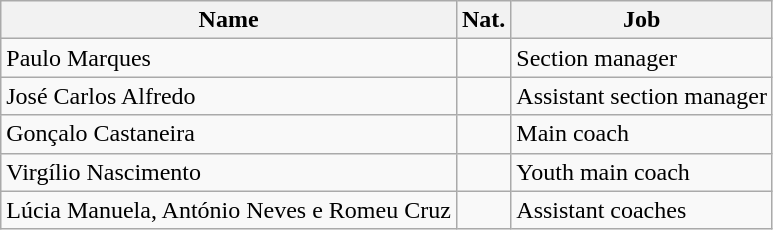<table class="wikitable">
<tr>
<th>Name</th>
<th>Nat.</th>
<th>Job</th>
</tr>
<tr>
<td>Paulo Marques</td>
<td></td>
<td>Section manager</td>
</tr>
<tr>
<td>José Carlos Alfredo</td>
<td></td>
<td>Assistant section manager</td>
</tr>
<tr>
<td>Gonçalo Castaneira</td>
<td></td>
<td>Main coach</td>
</tr>
<tr>
<td>Virgílio Nascimento</td>
<td></td>
<td>Youth main coach</td>
</tr>
<tr>
<td>Lúcia Manuela, António Neves e Romeu Cruz</td>
<td></td>
<td>Assistant coaches</td>
</tr>
</table>
